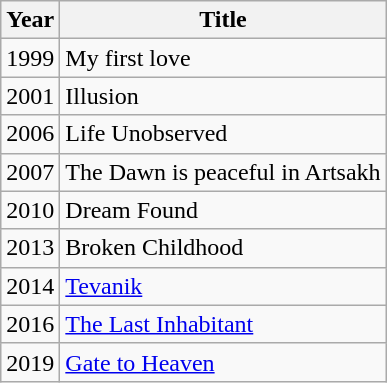<table class="wikitable">
<tr>
<th>Year</th>
<th>Title</th>
</tr>
<tr>
<td>1999</td>
<td>My first love</td>
</tr>
<tr>
<td>2001</td>
<td>Illusion</td>
</tr>
<tr>
<td>2006</td>
<td>Life Unobserved</td>
</tr>
<tr>
<td>2007</td>
<td>The Dawn is peaceful in Artsakh</td>
</tr>
<tr>
<td>2010</td>
<td>Dream Found</td>
</tr>
<tr>
<td>2013</td>
<td>Broken Childhood</td>
</tr>
<tr>
<td>2014</td>
<td><a href='#'>Tevanik</a></td>
</tr>
<tr>
<td>2016</td>
<td><a href='#'>The Last Inhabitant</a></td>
</tr>
<tr>
<td>2019</td>
<td><a href='#'>Gate to Heaven</a></td>
</tr>
</table>
